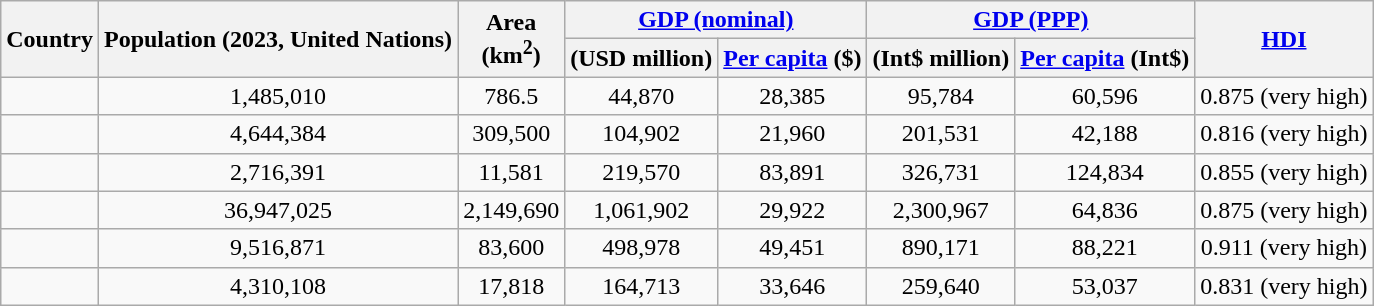<table class="wikitable sortable" style="text-align: center">
<tr>
<th rowspan=2>Country</th>
<th rowspan=2>Population (2023, United Nations)</th>
<th rowspan=2>Area<br>(km<sup>2</sup>)</th>
<th colspan=2><a href='#'>GDP (nominal)</a></th>
<th colspan=2><a href='#'>GDP (PPP)</a></th>
<th rowspan=2><a href='#'>HDI</a></th>
</tr>
<tr>
<th>(USD million)</th>
<th><a href='#'>Per capita</a> ($)</th>
<th>(Int$ million)</th>
<th><a href='#'>Per capita</a> (Int$)</th>
</tr>
<tr --->
<td style="text-align: left"></td>
<td>1,485,010</td>
<td>786.5</td>
<td>44,870</td>
<td>28,385</td>
<td>95,784</td>
<td>60,596</td>
<td>0.875 (<span>very high</span>)</td>
</tr>
<tr>
<td style="text-align: left"></td>
<td>4,644,384</td>
<td>309,500</td>
<td>104,902</td>
<td>21,960</td>
<td>201,531</td>
<td>42,188</td>
<td>0.816 (<span>very high</span>)</td>
</tr>
<tr --->
<td style="text-align: left"></td>
<td>2,716,391</td>
<td>11,581</td>
<td>219,570</td>
<td>83,891</td>
<td>326,731</td>
<td>124,834</td>
<td>0.855 (<span>very high</span>)</td>
</tr>
<tr --->
<td style="text-align: left"></td>
<td>36,947,025</td>
<td>2,149,690</td>
<td>1,061,902</td>
<td>29,922</td>
<td>2,300,967</td>
<td>64,836</td>
<td>0.875 (<span>very high</span>)</td>
</tr>
<tr --->
<td style="text-align: left"></td>
<td>9,516,871</td>
<td>83,600</td>
<td>498,978</td>
<td>49,451</td>
<td>890,171</td>
<td>88,221</td>
<td>0.911 (<span>very high</span>)</td>
</tr>
<tr --->
<td style="text-align: left"></td>
<td>4,310,108</td>
<td>17,818</td>
<td>164,713</td>
<td>33,646</td>
<td>259,640</td>
<td>53,037</td>
<td>0.831 (<span>very high</span>)</td>
</tr>
</table>
